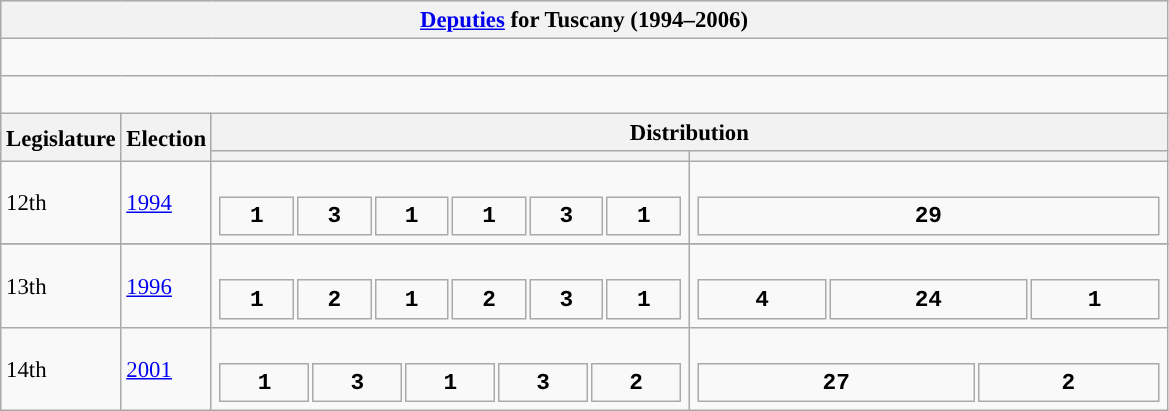<table class="wikitable" style="font-size:95%;">
<tr bgcolor="#CCCCCC">
<th colspan="4"><a href='#'>Deputies</a> for Tuscany (1994–2006)</th>
</tr>
<tr>
<td colspan="4"><br>










</td>
</tr>
<tr>
<td colspan="4"><br>




</td>
</tr>
<tr bgcolor="#CCCCCC">
<th rowspan=2>Legislature</th>
<th rowspan=2>Election</th>
<th colspan=2>Distribution</th>
</tr>
<tr>
<th></th>
<th></th>
</tr>
<tr>
<td>12th</td>
<td><a href='#'>1994</a></td>
<td><br><table style="width:20.5em; font-size:100%; text-align:center; font-family:Courier New;">
<tr style="font-weight:bold">
<td style="background:">1</td>
<td style="background:">3</td>
<td style="background:">1</td>
<td style="background:">1</td>
<td style="background:">3</td>
<td style="background:">1</td>
</tr>
</table>
</td>
<td><br><table style="width:20.5em; font-size:100%; text-align:center; font-family:Courier New;">
<tr style="font-weight:bold">
<td style="background:">29</td>
</tr>
</table>
</td>
</tr>
<tr>
</tr>
<tr>
<td>13th</td>
<td><a href='#'>1996</a></td>
<td><br><table style="width:20.5em; font-size:100%; text-align:center; font-family:Courier New;">
<tr style="font-weight:bold">
<td style="background:">1</td>
<td style="background:">2</td>
<td style="background:">1</td>
<td style="background:">2</td>
<td style="background:">3</td>
<td style="background:">1</td>
</tr>
</table>
</td>
<td><br><table style="width:20.5em; font-size:100%; text-align:center; font-family:Courier New;">
<tr style="font-weight:bold">
<td style="background:">4</td>
<td style="background:">24</td>
<td style="background:">1</td>
</tr>
</table>
</td>
</tr>
<tr>
<td>14th</td>
<td><a href='#'>2001</a></td>
<td><br><table style="width:20.5em; font-size:100%; text-align:center; font-family:Courier New;">
<tr style="font-weight:bold">
<td style="background:">1</td>
<td style="background:">3</td>
<td style="background:">1</td>
<td style="background:">3</td>
<td style="background:">2</td>
</tr>
</table>
</td>
<td><br><table style="width:20.5em; font-size:100%; text-align:center; font-family:Courier New;">
<tr style="font-weight:bold">
<td style="background:">27</td>
<td style="background:">2</td>
</tr>
</table>
</td>
</tr>
</table>
